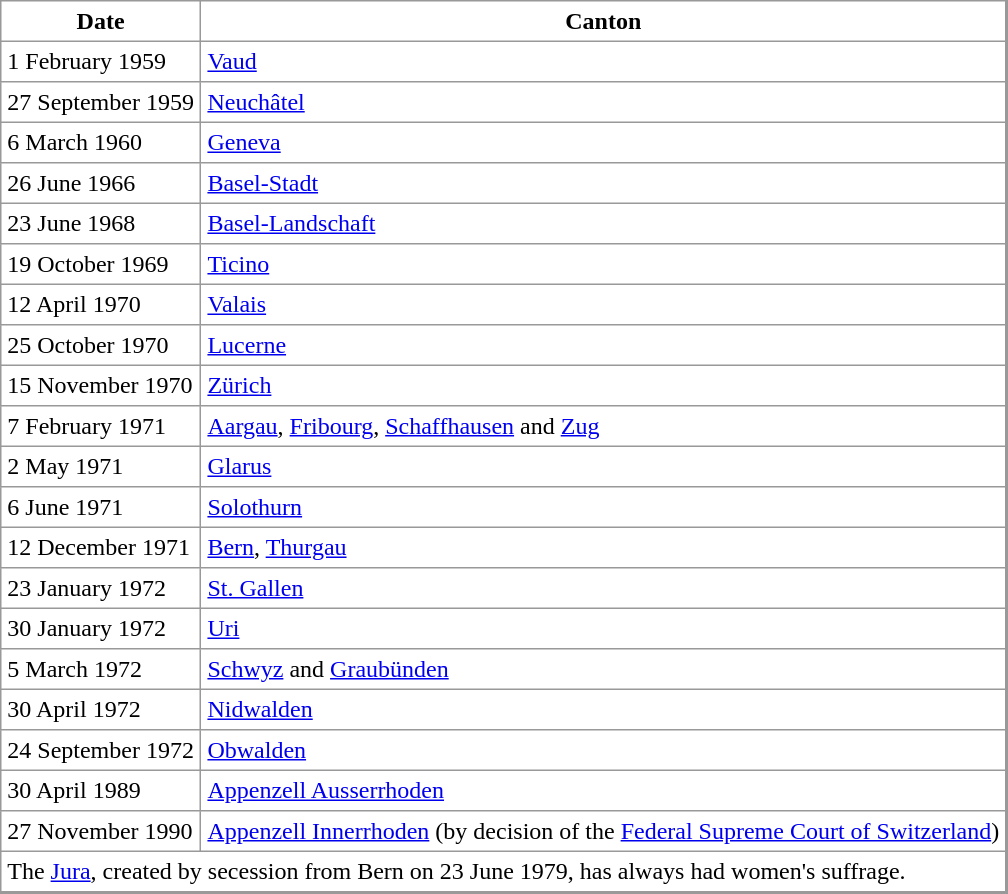<table align="center" rules="all" cellspacing="0" cellpadding="4" style="border: 1px solid #999; border-right: 2px solid #999; border-bottom:2px solid #999">
<tr>
<th>Date</th>
<th>Canton</th>
</tr>
<tr>
<td>1 February 1959</td>
<td><a href='#'>Vaud</a></td>
</tr>
<tr>
<td>27 September 1959</td>
<td><a href='#'>Neuchâtel</a></td>
</tr>
<tr>
<td>6 March 1960</td>
<td><a href='#'>Geneva</a></td>
</tr>
<tr>
<td>26 June 1966</td>
<td><a href='#'>Basel-Stadt</a></td>
</tr>
<tr>
<td>23 June 1968</td>
<td><a href='#'>Basel-Landschaft</a></td>
</tr>
<tr>
<td>19 October 1969</td>
<td><a href='#'>Ticino</a></td>
</tr>
<tr>
<td>12 April 1970</td>
<td><a href='#'>Valais</a></td>
</tr>
<tr>
<td>25 October 1970</td>
<td><a href='#'>Lucerne</a></td>
</tr>
<tr>
<td>15 November 1970</td>
<td><a href='#'>Zürich</a></td>
</tr>
<tr>
<td>7 February 1971</td>
<td><a href='#'>Aargau</a>, <a href='#'>Fribourg</a>, <a href='#'>Schaffhausen</a> and <a href='#'>Zug</a></td>
</tr>
<tr>
<td>2 May 1971</td>
<td><a href='#'>Glarus</a></td>
</tr>
<tr>
<td>6 June 1971</td>
<td><a href='#'>Solothurn</a></td>
</tr>
<tr>
<td>12 December 1971</td>
<td><a href='#'>Bern</a>, <a href='#'>Thurgau</a></td>
</tr>
<tr>
<td>23 January 1972</td>
<td><a href='#'>St. Gallen</a></td>
</tr>
<tr>
<td>30 January 1972</td>
<td><a href='#'>Uri</a></td>
</tr>
<tr>
<td>5 March 1972</td>
<td><a href='#'>Schwyz</a> and <a href='#'>Graubünden</a></td>
</tr>
<tr>
<td>30 April 1972</td>
<td><a href='#'>Nidwalden</a></td>
</tr>
<tr>
<td>24 September 1972</td>
<td><a href='#'>Obwalden</a></td>
</tr>
<tr>
<td>30 April 1989</td>
<td><a href='#'>Appenzell Ausserrhoden</a></td>
</tr>
<tr>
<td>27 November 1990</td>
<td><a href='#'>Appenzell Innerrhoden</a> (by decision of the <a href='#'>Federal Supreme Court of Switzerland</a>)</td>
</tr>
<tr>
<td colspan=2 align=left>The <a href='#'>Jura</a>, created by secession from Bern on 23 June 1979, has always had women's suffrage.</td>
</tr>
</table>
